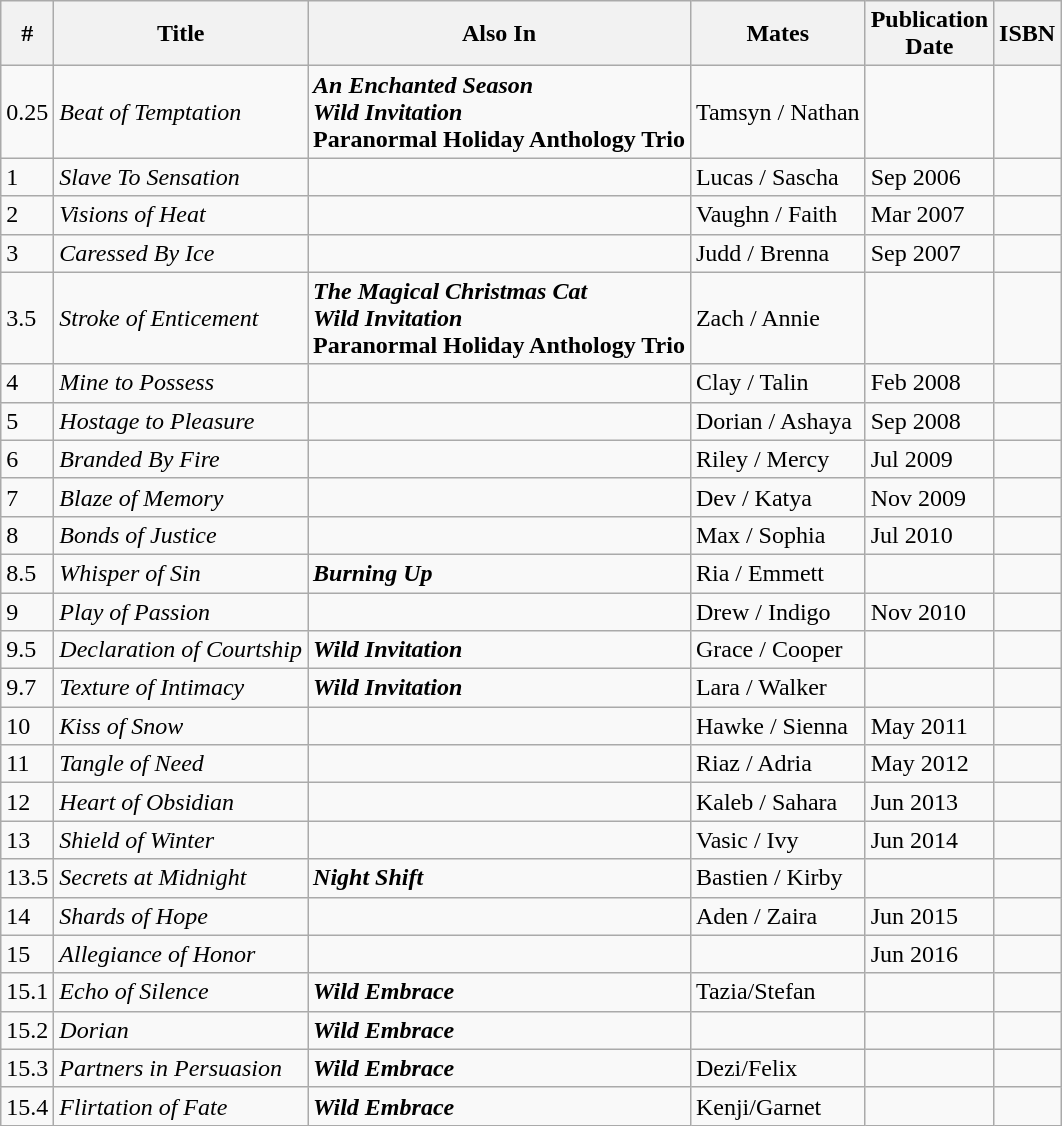<table class="wikitable">
<tr>
<th>#</th>
<th>Title</th>
<th>Also In</th>
<th>Mates</th>
<th>Publication<br>Date</th>
<th>ISBN</th>
</tr>
<tr>
<td>0.25</td>
<td><em>Beat of Temptation</em></td>
<td><strong><em>An Enchanted Season</em></strong><br><strong><em>Wild Invitation</em></strong><br><strong>Paranormal Holiday Anthology Trio</strong></td>
<td>Tamsyn / Nathan</td>
<td></td>
<td></td>
</tr>
<tr>
<td>1</td>
<td><em>Slave To Sensation</em></td>
<td></td>
<td>Lucas / Sascha</td>
<td>Sep 2006</td>
<td></td>
</tr>
<tr>
<td>2</td>
<td><em>Visions of Heat</em></td>
<td></td>
<td>Vaughn / Faith</td>
<td>Mar 2007</td>
<td></td>
</tr>
<tr>
<td>3</td>
<td><em>Caressed By Ice</em></td>
<td></td>
<td>Judd / Brenna</td>
<td>Sep 2007</td>
<td></td>
</tr>
<tr>
<td>3.5</td>
<td><em>Stroke of Enticement</em></td>
<td><strong><em>The Magical Christmas Cat</em></strong><br><strong><em>Wild Invitation</em></strong><br><strong>Paranormal Holiday Anthology Trio</strong></td>
<td>Zach / Annie</td>
<td></td>
<td></td>
</tr>
<tr>
<td>4</td>
<td><em>Mine to Possess</em></td>
<td></td>
<td>Clay / Talin</td>
<td>Feb 2008</td>
<td></td>
</tr>
<tr>
<td>5</td>
<td><em>Hostage to Pleasure</em></td>
<td></td>
<td>Dorian / Ashaya</td>
<td>Sep 2008</td>
<td></td>
</tr>
<tr>
<td>6</td>
<td><em>Branded By Fire</em></td>
<td></td>
<td>Riley / Mercy</td>
<td>Jul 2009</td>
<td></td>
</tr>
<tr>
<td>7</td>
<td><em>Blaze of Memory</em></td>
<td></td>
<td>Dev / Katya</td>
<td>Nov 2009</td>
<td></td>
</tr>
<tr>
<td>8</td>
<td><em>Bonds of Justice</em></td>
<td></td>
<td>Max / Sophia</td>
<td>Jul 2010</td>
<td></td>
</tr>
<tr>
<td>8.5</td>
<td><em>Whisper of Sin</em></td>
<td><strong><em>Burning Up</em></strong></td>
<td>Ria / Emmett</td>
<td></td>
<td></td>
</tr>
<tr>
<td>9</td>
<td><em>Play of Passion</em></td>
<td></td>
<td>Drew / Indigo</td>
<td>Nov 2010</td>
<td></td>
</tr>
<tr>
<td>9.5</td>
<td><em>Declaration of Courtship</em></td>
<td><strong><em>Wild Invitation</em></strong></td>
<td>Grace / Cooper</td>
<td></td>
<td></td>
</tr>
<tr>
<td>9.7</td>
<td><em>Texture of Intimacy</em></td>
<td><strong><em>Wild Invitation</em></strong></td>
<td>Lara / Walker</td>
<td></td>
<td></td>
</tr>
<tr>
<td>10</td>
<td><em>Kiss of Snow</em></td>
<td></td>
<td>Hawke / Sienna</td>
<td>May 2011</td>
<td></td>
</tr>
<tr>
<td>11</td>
<td><em>Tangle of Need</em></td>
<td></td>
<td>Riaz / Adria</td>
<td>May 2012</td>
<td></td>
</tr>
<tr>
<td>12</td>
<td><em>Heart of Obsidian</em></td>
<td></td>
<td>Kaleb / Sahara</td>
<td>Jun 2013</td>
<td></td>
</tr>
<tr>
<td>13</td>
<td><em>Shield of Winter</em></td>
<td></td>
<td>Vasic / Ivy</td>
<td>Jun 2014</td>
<td></td>
</tr>
<tr>
<td>13.5</td>
<td><em>Secrets at Midnight</em></td>
<td><strong><em>Night Shift</em></strong></td>
<td>Bastien / Kirby</td>
<td></td>
<td></td>
</tr>
<tr>
<td>14</td>
<td><em>Shards of Hope</em></td>
<td></td>
<td>Aden / Zaira</td>
<td>Jun 2015</td>
<td></td>
</tr>
<tr>
<td>15</td>
<td><em>Allegiance of Honor</em></td>
<td></td>
<td></td>
<td>Jun 2016</td>
<td></td>
</tr>
<tr>
<td>15.1</td>
<td><em>Echo of Silence</em></td>
<td><strong><em>Wild Embrace</em></strong></td>
<td>Tazia/Stefan</td>
<td></td>
<td></td>
</tr>
<tr>
<td>15.2</td>
<td><em>Dorian</em></td>
<td><strong><em>Wild Embrace</em></strong></td>
<td></td>
<td></td>
<td></td>
</tr>
<tr>
<td>15.3</td>
<td><em>Partners in Persuasion</em></td>
<td><strong><em>Wild Embrace</em></strong></td>
<td>Dezi/Felix</td>
<td></td>
<td></td>
</tr>
<tr>
<td>15.4</td>
<td><em>Flirtation of Fate</em></td>
<td><strong><em>Wild Embrace</em></strong></td>
<td>Kenji/Garnet</td>
<td></td>
<td></td>
</tr>
</table>
